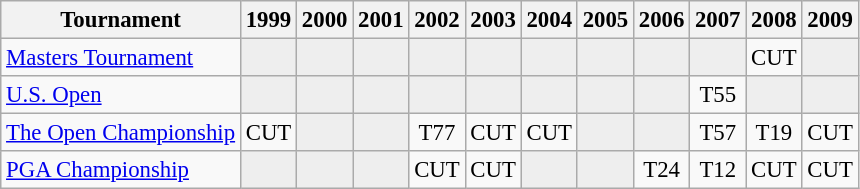<table class="wikitable" style="font-size:95%;text-align:center;">
<tr>
<th>Tournament</th>
<th>1999</th>
<th>2000</th>
<th>2001</th>
<th>2002</th>
<th>2003</th>
<th>2004</th>
<th>2005</th>
<th>2006</th>
<th>2007</th>
<th>2008</th>
<th>2009</th>
</tr>
<tr>
<td align=left><a href='#'>Masters Tournament</a></td>
<td style="background:#eeeeee;"></td>
<td style="background:#eeeeee;"></td>
<td style="background:#eeeeee;"></td>
<td style="background:#eeeeee;"></td>
<td style="background:#eeeeee;"></td>
<td style="background:#eeeeee;"></td>
<td style="background:#eeeeee;"></td>
<td style="background:#eeeeee;"></td>
<td style="background:#eeeeee;"></td>
<td>CUT</td>
<td style="background:#eeeeee;"></td>
</tr>
<tr>
<td align=left><a href='#'>U.S. Open</a></td>
<td style="background:#eeeeee;"></td>
<td style="background:#eeeeee;"></td>
<td style="background:#eeeeee;"></td>
<td style="background:#eeeeee;"></td>
<td style="background:#eeeeee;"></td>
<td style="background:#eeeeee;"></td>
<td style="background:#eeeeee;"></td>
<td style="background:#eeeeee;"></td>
<td>T55</td>
<td style="background:#eeeeee;"></td>
<td style="background:#eeeeee;"></td>
</tr>
<tr>
<td align=left><a href='#'>The Open Championship</a></td>
<td>CUT</td>
<td style="background:#eeeeee;"></td>
<td style="background:#eeeeee;"></td>
<td>T77</td>
<td>CUT</td>
<td>CUT</td>
<td style="background:#eeeeee;"></td>
<td style="background:#eeeeee;"></td>
<td>T57</td>
<td>T19</td>
<td>CUT</td>
</tr>
<tr>
<td align=left><a href='#'>PGA Championship</a></td>
<td style="background:#eeeeee;"></td>
<td style="background:#eeeeee;"></td>
<td style="background:#eeeeee;"></td>
<td>CUT</td>
<td>CUT</td>
<td style="background:#eeeeee;"></td>
<td style="background:#eeeeee;"></td>
<td>T24</td>
<td>T12</td>
<td>CUT</td>
<td>CUT</td>
</tr>
</table>
